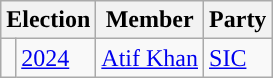<table class="wikitable">
<tr>
<th colspan="2">Election</th>
<th>Member</th>
<th>Party</th>
</tr>
<tr>
<td style="background-color: "></td>
<td><a href='#'>2024</a></td>
<td><a href='#'>Atif Khan</a></td>
<td><a href='#'>SIC</a></td>
</tr>
</table>
